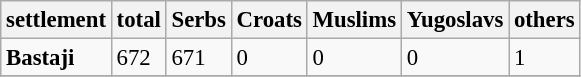<table class="wikitable" style="font-size:95%;">
<tr>
<th>settlement</th>
<th>total</th>
<th>Serbs</th>
<th>Croats</th>
<th>Muslims</th>
<th>Yugoslavs</th>
<th>others</th>
</tr>
<tr>
<td rowspan="1"><strong>Bastaji</strong></td>
<td>672</td>
<td>671</td>
<td>0</td>
<td>0</td>
<td>0</td>
<td>1</td>
</tr>
<tr>
</tr>
</table>
